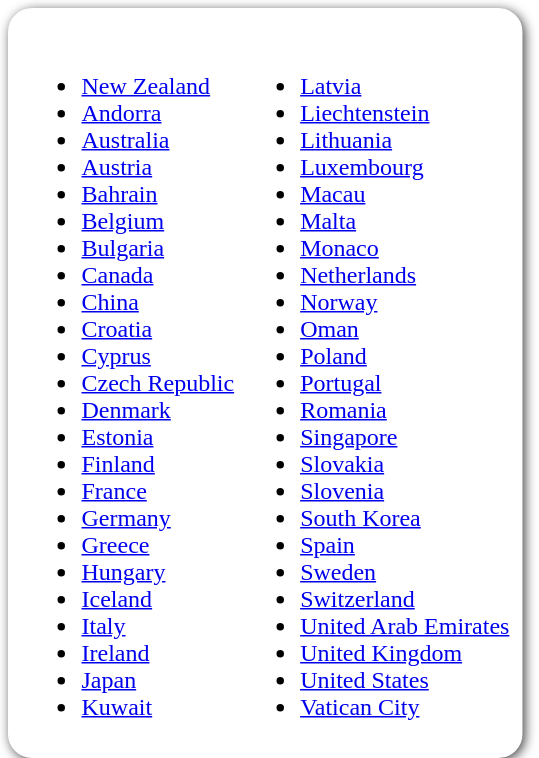<table style=" border-radius:1em; box-shadow: 0.1em 0.1em 0.5em rgba(0,0,0,0.75); background-color: white; border: 1px solid white; padding: 5px;">
<tr style="vertical-align:top;">
<td><br><ul><li> <a href='#'>New Zealand</a></li><li> <a href='#'>Andorra</a></li><li> <a href='#'>Australia</a></li><li> <a href='#'>Austria</a></li><li> <a href='#'>Bahrain</a></li><li> <a href='#'>Belgium</a></li><li> <a href='#'>Bulgaria</a></li><li> <a href='#'>Canada</a></li><li> <a href='#'>China</a></li><li> <a href='#'>Croatia</a></li><li> <a href='#'>Cyprus</a></li><li> <a href='#'>Czech Republic</a></li><li> <a href='#'>Denmark</a></li><li> <a href='#'>Estonia</a></li><li> <a href='#'>Finland</a></li><li> <a href='#'>France</a></li><li> <a href='#'>Germany</a></li><li> <a href='#'>Greece</a></li><li> <a href='#'>Hungary</a></li><li> <a href='#'>Iceland</a></li><li> <a href='#'>Italy</a></li><li> <a href='#'>Ireland</a></li><li> <a href='#'>Japan</a></li><li> <a href='#'>Kuwait</a></li></ul></td>
<td valign=top><br><ul><li> <a href='#'>Latvia</a></li><li> <a href='#'>Liechtenstein</a></li><li> <a href='#'>Lithuania</a></li><li> <a href='#'>Luxembourg</a></li><li> <a href='#'>Macau</a></li><li> <a href='#'>Malta</a></li><li> <a href='#'>Monaco</a></li><li> <a href='#'>Netherlands</a></li><li> <a href='#'>Norway</a></li><li> <a href='#'>Oman</a></li><li> <a href='#'>Poland</a></li><li> <a href='#'>Portugal</a></li><li> <a href='#'>Romania</a></li><li> <a href='#'>Singapore</a></li><li> <a href='#'>Slovakia</a></li><li> <a href='#'>Slovenia</a></li><li> <a href='#'>South Korea</a></li><li> <a href='#'>Spain</a></li><li> <a href='#'>Sweden</a></li><li> <a href='#'>Switzerland</a></li><li> <a href='#'>United Arab Emirates</a></li><li> <a href='#'>United Kingdom</a></li><li> <a href='#'>United States</a></li><li> <a href='#'>Vatican City</a></li></ul></td>
</tr>
</table>
